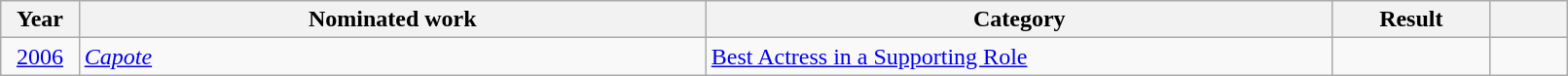<table class="wikitable" width=85%>
<tr>
<th width=5%>Year</th>
<th width=40%>Nominated work</th>
<th width=40%>Category</th>
<th width=10%>Result</th>
<th width=5%></th>
</tr>
<tr>
<td style="text-align:center;"><a href='#'>2006</a></td>
<td><em><a href='#'>Capote</a></em></td>
<td><a href='#'>Best Actress in a Supporting Role</a></td>
<td></td>
<td></td>
</tr>
</table>
